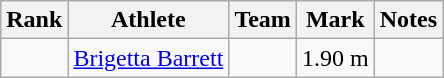<table class="wikitable sortable">
<tr>
<th>Rank</th>
<th>Athlete</th>
<th>Team</th>
<th>Mark</th>
<th>Notes</th>
</tr>
<tr>
<td align=center></td>
<td><a href='#'>Brigetta Barrett</a></td>
<td></td>
<td>1.90 m</td>
<td></td>
</tr>
</table>
